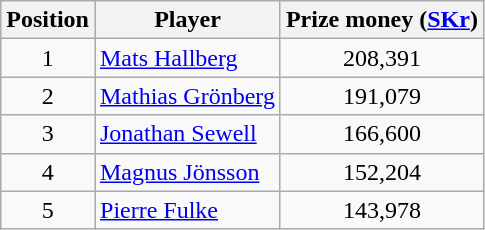<table class="wikitable">
<tr>
<th>Position</th>
<th>Player</th>
<th>Prize money (<a href='#'>SKr</a>)</th>
</tr>
<tr>
<td align=center>1</td>
<td> <a href='#'>Mats Hallberg</a></td>
<td align=center>208,391</td>
</tr>
<tr>
<td align=center>2</td>
<td> <a href='#'>Mathias Grönberg</a></td>
<td align=center>191,079</td>
</tr>
<tr>
<td align=center>3</td>
<td> <a href='#'>Jonathan Sewell</a></td>
<td align=center>166,600</td>
</tr>
<tr>
<td align=center>4</td>
<td> <a href='#'>Magnus Jönsson</a></td>
<td align=center>152,204</td>
</tr>
<tr>
<td align=center>5</td>
<td> <a href='#'>Pierre Fulke</a></td>
<td align=center>143,978</td>
</tr>
</table>
